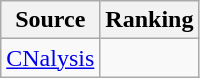<table class="wikitable" style="text-align:center">
<tr>
<th>Source</th>
<th>Ranking</th>
</tr>
<tr>
<td align=left><a href='#'>CNalysis</a></td>
<td></td>
</tr>
</table>
